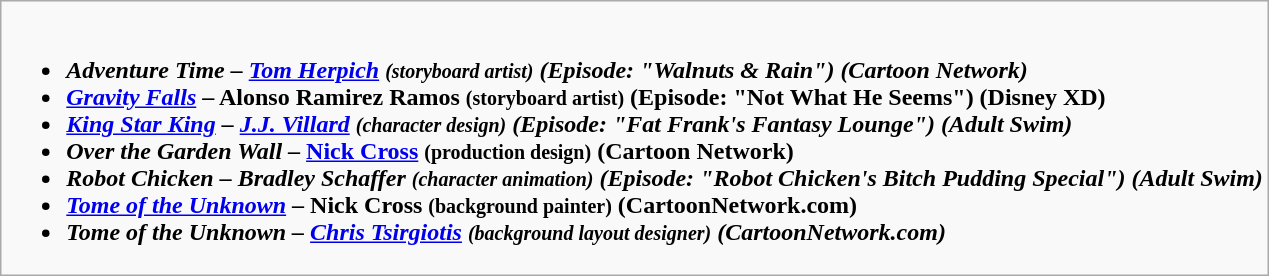<table class="wikitable">
<tr>
<td style="vertical-align:top;"><br><ul><li><strong><em>Adventure Time<em> – <a href='#'>Tom Herpich</a> <small>(storyboard artist)</small> (Episode: "Walnuts & Rain") (Cartoon Network)<strong></li><li></em></strong><a href='#'>Gravity Falls</a></em> – Alonso Ramirez Ramos <small>(storyboard artist)</small> (Episode: "Not What He Seems") (Disney XD)</strong></li><li><strong><em><a href='#'>King Star King</a><em> – <a href='#'>J.J. Villard</a> <small>(character design)</small> (Episode: "Fat Frank's Fantasy Lounge") (Adult Swim)<strong></li><li></em></strong>Over the Garden Wall</em> – <a href='#'>Nick Cross</a> <small>(production design)</small> (Cartoon Network)</strong></li><li><strong><em>Robot Chicken<em> – Bradley Schaffer <small>(character animation)</small> (Episode: "Robot Chicken's Bitch Pudding Special") (Adult Swim)<strong></li><li></em></strong><a href='#'>Tome of the Unknown</a></em> – Nick Cross <small>(background painter)</small> (CartoonNetwork.com)</strong></li><li><strong><em>Tome of the Unknown<em> – <a href='#'>Chris Tsirgiotis</a> <small>(background layout designer)</small> (CartoonNetwork.com)<strong></li></ul></td>
</tr>
</table>
